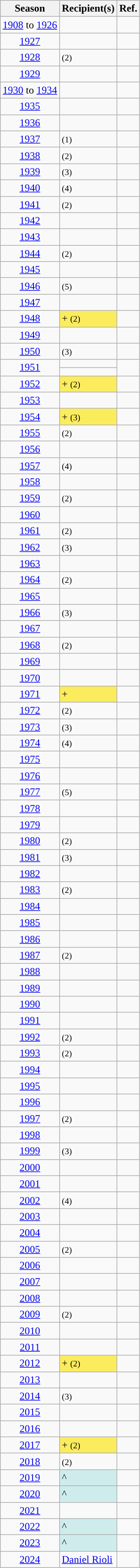<table class="wikitable sortable" style="text-align:center">
<tr>
<th>Season</th>
<th>Recipient(s)</th>
<th class=unsortable>Ref.</th>
</tr>
<tr>
<td><a href='#'>1908</a> to <a href='#'>1926</a></td>
<td></td>
<td></td>
</tr>
<tr>
<td><a href='#'>1927</a></td>
<td align=left></td>
<td></td>
</tr>
<tr>
<td><a href='#'>1928</a></td>
<td align=left> <small>(2)</small></td>
<td></td>
</tr>
<tr>
<td><a href='#'>1929</a></td>
<td align=left></td>
<td></td>
</tr>
<tr>
<td><a href='#'>1930</a> to  <a href='#'>1934</a></td>
<td></td>
<td></td>
</tr>
<tr>
<td><a href='#'>1935</a></td>
<td align=left></td>
<td></td>
</tr>
<tr>
<td><a href='#'>1936</a></td>
<td></td>
<td></td>
</tr>
<tr>
<td><a href='#'>1937</a></td>
<td align=left> <small>(1)</small></td>
<td></td>
</tr>
<tr>
<td><a href='#'>1938</a></td>
<td align=left> <small>(2)</small></td>
<td></td>
</tr>
<tr>
<td><a href='#'>1939</a></td>
<td align=left> <small>(3)</small></td>
<td></td>
</tr>
<tr>
<td><a href='#'>1940</a></td>
<td align=left> <small>(4)</small></td>
<td></td>
</tr>
<tr>
<td><a href='#'>1941</a></td>
<td align=left> <small>(2)</small></td>
<td></td>
</tr>
<tr>
<td><a href='#'>1942</a></td>
<td align=left></td>
<td></td>
</tr>
<tr>
<td><a href='#'>1943</a></td>
<td align=left></td>
<td></td>
</tr>
<tr>
<td><a href='#'>1944</a></td>
<td align=left> <small>(2)</small></td>
<td></td>
</tr>
<tr>
<td><a href='#'>1945</a></td>
<td align=left></td>
<td></td>
</tr>
<tr>
<td><a href='#'>1946</a></td>
<td align=left> <small>(5)</small></td>
<td></td>
</tr>
<tr>
<td><a href='#'>1947</a></td>
<td align=left></td>
<td></td>
</tr>
<tr>
<td><a href='#'>1948</a></td>
<td align=left bgcolor="#fbec5d">+ <small>(2)</small></td>
<td></td>
</tr>
<tr>
<td><a href='#'>1949</a></td>
<td align=left></td>
<td></td>
</tr>
<tr>
<td><a href='#'>1950</a></td>
<td align=left> <small>(3)</small></td>
<td></td>
</tr>
<tr>
<td rowspan=2><a href='#'>1951</a></td>
<td align=left></td>
<td rowspan=2></td>
</tr>
<tr>
<td align=left></td>
</tr>
<tr>
<td><a href='#'>1952</a></td>
<td align=left align=left bgcolor="#fbec5d">+ <small>(2)</small></td>
<td></td>
</tr>
<tr>
<td><a href='#'>1953</a></td>
<td align=left></td>
<td></td>
</tr>
<tr>
<td><a href='#'>1954</a></td>
<td align=left bgcolor="#fbec5d">+ <small>(3)</small></td>
<td></td>
</tr>
<tr>
<td><a href='#'>1955</a></td>
<td align=left> <small>(2)</small></td>
<td></td>
</tr>
<tr>
<td><a href='#'>1956</a></td>
<td align=left></td>
<td></td>
</tr>
<tr>
<td><a href='#'>1957</a></td>
<td align=left> <small>(4)</small></td>
<td></td>
</tr>
<tr>
<td><a href='#'>1958</a></td>
<td align=left></td>
<td></td>
</tr>
<tr>
<td><a href='#'>1959</a></td>
<td align=left> <small>(2)</small></td>
<td></td>
</tr>
<tr>
<td><a href='#'>1960</a></td>
<td align=left></td>
<td></td>
</tr>
<tr>
<td><a href='#'>1961</a></td>
<td align=left> <small>(2)</small></td>
<td></td>
</tr>
<tr>
<td><a href='#'>1962</a></td>
<td align=left> <small>(3)</small></td>
<td></td>
</tr>
<tr>
<td><a href='#'>1963</a></td>
<td align=left></td>
<td></td>
</tr>
<tr>
<td><a href='#'>1964</a></td>
<td align=left> <small>(2)</small></td>
<td></td>
</tr>
<tr>
<td><a href='#'>1965</a></td>
<td align=left></td>
<td></td>
</tr>
<tr>
<td><a href='#'>1966</a></td>
<td align=left> <small>(3)</small></td>
<td></td>
</tr>
<tr>
<td><a href='#'>1967</a></td>
<td align=left></td>
<td></td>
</tr>
<tr>
<td><a href='#'>1968</a></td>
<td align=left> <small>(2)</small></td>
<td></td>
</tr>
<tr>
<td><a href='#'>1969</a></td>
<td align=left></td>
<td></td>
</tr>
<tr>
<td><a href='#'>1970</a></td>
<td align=left></td>
<td></td>
</tr>
<tr>
<td><a href='#'>1971</a></td>
<td align=left bgcolor="#fbec5d">+</td>
<td></td>
</tr>
<tr>
<td><a href='#'>1972</a></td>
<td align=left> <small>(2)</small></td>
<td></td>
</tr>
<tr>
<td><a href='#'>1973</a></td>
<td align=left> <small>(3)</small></td>
<td></td>
</tr>
<tr>
<td><a href='#'>1974</a></td>
<td align=left> <small>(4)</small></td>
<td></td>
</tr>
<tr>
<td><a href='#'>1975</a></td>
<td align=left></td>
<td></td>
</tr>
<tr>
<td><a href='#'>1976</a></td>
<td align=left></td>
<td></td>
</tr>
<tr>
<td><a href='#'>1977</a></td>
<td align=left> <small>(5)</small></td>
<td></td>
</tr>
<tr>
<td><a href='#'>1978</a></td>
<td align=left></td>
<td></td>
</tr>
<tr>
<td><a href='#'>1979</a></td>
<td align=left></td>
<td></td>
</tr>
<tr>
<td><a href='#'>1980</a></td>
<td align=left> <small>(2)</small></td>
<td></td>
</tr>
<tr>
<td><a href='#'>1981</a></td>
<td align=left> <small>(3)</small></td>
<td></td>
</tr>
<tr>
<td><a href='#'>1982</a></td>
<td align=left></td>
<td></td>
</tr>
<tr>
<td><a href='#'>1983</a></td>
<td align=left> <small>(2)</small></td>
<td></td>
</tr>
<tr>
<td><a href='#'>1984</a></td>
<td align=left></td>
<td></td>
</tr>
<tr>
<td><a href='#'>1985</a></td>
<td align=left></td>
<td></td>
</tr>
<tr>
<td><a href='#'>1986</a></td>
<td align=left></td>
<td></td>
</tr>
<tr>
<td><a href='#'>1987</a></td>
<td align=left> <small>(2)</small></td>
<td></td>
</tr>
<tr>
<td><a href='#'>1988</a></td>
<td align=left></td>
<td></td>
</tr>
<tr>
<td><a href='#'>1989</a></td>
<td align=left></td>
<td></td>
</tr>
<tr>
<td><a href='#'>1990</a></td>
<td align=left></td>
<td></td>
</tr>
<tr>
<td><a href='#'>1991</a></td>
<td align=left></td>
<td></td>
</tr>
<tr>
<td><a href='#'>1992</a></td>
<td align=left> <small>(2)</small></td>
<td></td>
</tr>
<tr>
<td><a href='#'>1993</a></td>
<td align=left> <small>(2)</small></td>
<td></td>
</tr>
<tr>
<td><a href='#'>1994</a></td>
<td align=left></td>
<td></td>
</tr>
<tr>
<td><a href='#'>1995</a></td>
<td align=left></td>
<td></td>
</tr>
<tr>
<td><a href='#'>1996</a></td>
<td align=left></td>
<td></td>
</tr>
<tr>
<td><a href='#'>1997</a></td>
<td align=left> <small>(2)</small></td>
<td></td>
</tr>
<tr>
<td><a href='#'>1998</a></td>
<td align=left></td>
<td></td>
</tr>
<tr>
<td><a href='#'>1999</a></td>
<td align=left> <small>(3)</small></td>
<td></td>
</tr>
<tr>
<td><a href='#'>2000</a></td>
<td align=left></td>
<td></td>
</tr>
<tr>
<td><a href='#'>2001</a></td>
<td align=left></td>
<td></td>
</tr>
<tr>
<td><a href='#'>2002</a></td>
<td align=left> <small>(4)</small></td>
<td></td>
</tr>
<tr>
<td><a href='#'>2003</a></td>
<td align=left></td>
<td></td>
</tr>
<tr>
<td><a href='#'>2004</a></td>
<td align=left></td>
<td></td>
</tr>
<tr>
<td><a href='#'>2005</a></td>
<td align=left> <small>(2)</small></td>
<td></td>
</tr>
<tr>
<td><a href='#'>2006</a></td>
<td align=left></td>
<td></td>
</tr>
<tr>
<td><a href='#'>2007</a></td>
<td align=left></td>
<td></td>
</tr>
<tr>
<td><a href='#'>2008</a></td>
<td align=left></td>
<td></td>
</tr>
<tr>
<td><a href='#'>2009</a></td>
<td align=left> <small>(2)</small></td>
<td></td>
</tr>
<tr>
<td><a href='#'>2010</a></td>
<td align=left></td>
<td></td>
</tr>
<tr>
<td><a href='#'>2011</a></td>
<td align=left></td>
<td></td>
</tr>
<tr>
<td><a href='#'>2012</a></td>
<td style="text-align:left; background:#fbec5d;">+ <small>(2)</small></td>
<td></td>
</tr>
<tr>
<td><a href='#'>2013</a></td>
<td align=left></td>
<td></td>
</tr>
<tr>
<td><a href='#'>2014</a></td>
<td align=left> <small>(3)</small></td>
<td></td>
</tr>
<tr>
<td><a href='#'>2015</a></td>
<td align=left></td>
<td></td>
</tr>
<tr>
<td><a href='#'>2016</a></td>
<td align=left></td>
<td></td>
</tr>
<tr>
<td><a href='#'>2017</a></td>
<td style="text-align:left; background:#fbec5d;">+ <small>(2)</small></td>
<td></td>
</tr>
<tr>
<td><a href='#'>2018</a></td>
<td style="text-align:left;"> <small>(2)</small></td>
<td></td>
</tr>
<tr>
<td><a href='#'>2019</a></td>
<td style="text-align:left; background:#cfecec;">^</td>
<td></td>
</tr>
<tr>
<td><a href='#'>2020</a></td>
<td style="text-align:left; background:#cfecec;">^</td>
<td></td>
</tr>
<tr>
<td><a href='#'>2021</a></td>
<td style="text-align:left;"></td>
<td></td>
</tr>
<tr>
<td><a href='#'>2022</a></td>
<td style="text-align:left; background:#cfecec;">^</td>
<td></td>
</tr>
<tr>
<td><a href='#'>2023</a></td>
<td style="text-align:left; background:#cfecec;">^</td>
<td></td>
</tr>
<tr>
<td><a href='#'>2024</a></td>
<td style="text-align:left;"><a href='#'>Daniel Rioli</a></td>
<td></td>
</tr>
</table>
